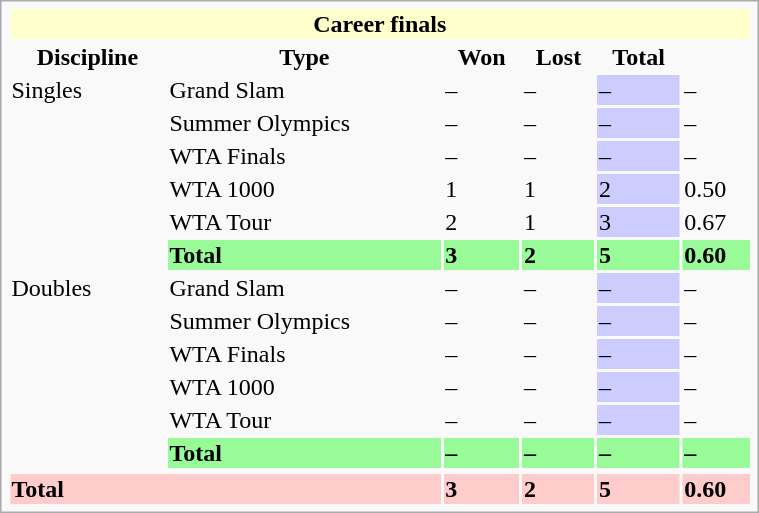<table class="infobox vcard vevent nowrap" width=40%>
<tr bgcolor=ffffcc>
<th colspan=6>Career finals</th>
</tr>
<tr>
<th>Discipline</th>
<th>Type</th>
<th>Won</th>
<th>Lost</th>
<th>Total</th>
<th></th>
</tr>
<tr>
<td rowspan=6>Singles</td>
<td>Grand Slam</td>
<td>–</td>
<td>–</td>
<td bgcolor="CCCCFF">–</td>
<td>–</td>
</tr>
<tr>
<td>Summer Olympics</td>
<td>–</td>
<td>–</td>
<td bgcolor=CCCCFF>–</td>
<td>–</td>
</tr>
<tr>
<td>WTA Finals</td>
<td>–</td>
<td>–</td>
<td bgcolor=CCCCFF>–</td>
<td>–</td>
</tr>
<tr>
<td>WTA 1000</td>
<td>1</td>
<td>1</td>
<td bgcolor="CCCCFF">2</td>
<td>0.50</td>
</tr>
<tr>
<td>WTA Tour</td>
<td>2</td>
<td>1</td>
<td bgcolor=CCCCFF>3</td>
<td>0.67</td>
</tr>
<tr bgcolor=98FB98>
<td><strong>Total</strong></td>
<td><strong>3</strong></td>
<td><strong>2</strong></td>
<td><strong>5</strong></td>
<td><strong>0.60</strong></td>
</tr>
<tr>
<td rowspan=6>Doubles</td>
<td>Grand Slam</td>
<td>–</td>
<td>–</td>
<td bgcolor=CCCCFF>–</td>
<td>–</td>
</tr>
<tr>
<td>Summer Olympics</td>
<td>–</td>
<td>–</td>
<td bgcolor=CCCCFF>–</td>
<td>–</td>
</tr>
<tr>
<td>WTA Finals</td>
<td>–</td>
<td>–</td>
<td bgcolor=CCCCFF>–</td>
<td>–</td>
</tr>
<tr>
<td>WTA 1000</td>
<td>–</td>
<td>–</td>
<td bgcolor=CCCCFF>–</td>
<td>–</td>
</tr>
<tr>
<td>WTA Tour</td>
<td>–</td>
<td>–</td>
<td bgcolor=CCCCFF>–</td>
<td>–</td>
</tr>
<tr bgcolor=98FB98>
<td><strong>Total</strong></td>
<td><strong>–</strong></td>
<td><strong>–</strong></td>
<td><strong>–</strong></td>
<td><strong>–</strong></td>
</tr>
<tr>
</tr>
<tr bgcolor=FFCCCC>
<td colspan=2><strong>Total</strong></td>
<td><strong>3</strong></td>
<td><strong>2</strong></td>
<td><strong>5</strong></td>
<td><strong>0.60</strong></td>
</tr>
</table>
